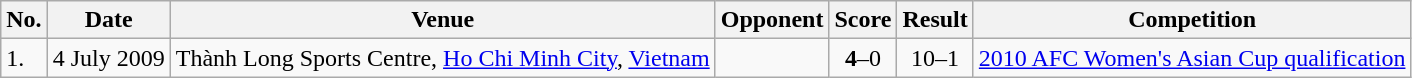<table class="wikitable">
<tr>
<th>No.</th>
<th>Date</th>
<th>Venue</th>
<th>Opponent</th>
<th>Score</th>
<th>Result</th>
<th>Competition</th>
</tr>
<tr>
<td>1.</td>
<td>4 July 2009</td>
<td>Thành Long Sports Centre, <a href='#'>Ho Chi Minh City</a>, <a href='#'>Vietnam</a></td>
<td></td>
<td align=center><strong>4</strong>–0</td>
<td align=center>10–1</td>
<td><a href='#'>2010 AFC Women's Asian Cup qualification</a></td>
</tr>
</table>
